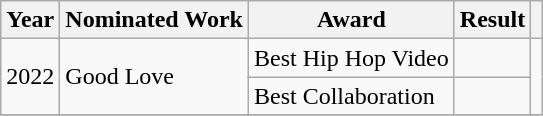<table class="wikitable">
<tr>
<th>Year</th>
<th>Nominated Work</th>
<th>Award</th>
<th>Result</th>
<th></th>
</tr>
<tr>
<td rowspan="2">2022</td>
<td rowspan="2">Good Love </td>
<td>Best Hip Hop Video</td>
<td></td>
<td style="text-align:center;" rowspan="2"></td>
</tr>
<tr>
<td>Best Collaboration</td>
<td></td>
</tr>
<tr>
</tr>
</table>
